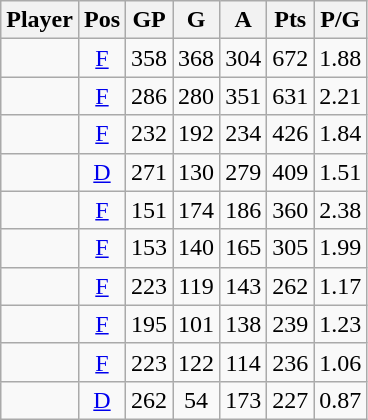<table class="wikitable sortable" style="text-align:center;">
<tr>
<th>Player</th>
<th>Pos</th>
<th>GP</th>
<th>G</th>
<th>A</th>
<th>Pts</th>
<th>P/G</th>
</tr>
<tr>
<td align=left></td>
<td><a href='#'>F</a></td>
<td>358</td>
<td>368</td>
<td>304</td>
<td>672</td>
<td>1.88</td>
</tr>
<tr>
<td align=left></td>
<td><a href='#'>F</a></td>
<td>286</td>
<td>280</td>
<td>351</td>
<td>631</td>
<td>2.21</td>
</tr>
<tr>
<td align=left></td>
<td><a href='#'>F</a></td>
<td>232</td>
<td>192</td>
<td>234</td>
<td>426</td>
<td>1.84</td>
</tr>
<tr>
<td align=left></td>
<td><a href='#'>D</a></td>
<td>271</td>
<td>130</td>
<td>279</td>
<td>409</td>
<td>1.51</td>
</tr>
<tr>
<td align=left></td>
<td><a href='#'>F</a></td>
<td>151</td>
<td>174</td>
<td>186</td>
<td>360</td>
<td>2.38</td>
</tr>
<tr>
<td align=left></td>
<td><a href='#'>F</a></td>
<td>153</td>
<td>140</td>
<td>165</td>
<td>305</td>
<td>1.99</td>
</tr>
<tr>
<td align=left></td>
<td><a href='#'>F</a></td>
<td>223</td>
<td>119</td>
<td>143</td>
<td>262</td>
<td>1.17</td>
</tr>
<tr>
<td align=left></td>
<td><a href='#'>F</a></td>
<td>195</td>
<td>101</td>
<td>138</td>
<td>239</td>
<td>1.23</td>
</tr>
<tr>
<td align=left></td>
<td><a href='#'>F</a></td>
<td>223</td>
<td>122</td>
<td>114</td>
<td>236</td>
<td>1.06</td>
</tr>
<tr>
<td align=left></td>
<td><a href='#'>D</a></td>
<td>262</td>
<td>54</td>
<td>173</td>
<td>227</td>
<td>0.87</td>
</tr>
</table>
